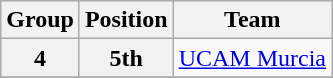<table class="wikitable">
<tr>
<th>Group</th>
<th>Position</th>
<th>Team</th>
</tr>
<tr>
<th>4</th>
<th>5th</th>
<td><a href='#'>UCAM Murcia</a></td>
</tr>
<tr>
</tr>
</table>
